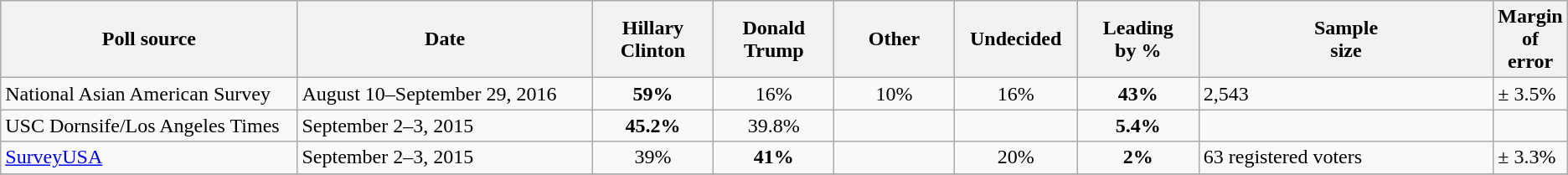<table class="wikitable sortable">
<tr style="background:lightgrey;">
<th width="20%">Poll source</th>
<th width="20%">Date</th>
<th width="8%">Hillary Clinton<br><small></small></th>
<th width="8%">Donald Trump<br><small></small></th>
<th width="8%">Other</th>
<th width="8%">Undecided</th>
<th width="8%">Leading<br>by %</th>
<th width="20%">Sample<br>size</th>
<th width="8%">Margin<br>of error</th>
</tr>
<tr>
<td>National Asian American Survey</td>
<td>August 10–September 29, 2016</td>
<td align="center" ><strong>59%</strong></td>
<td align="center">16%</td>
<td align="center">10%</td>
<td align="center">16%</td>
<td align="center" ><strong>43%</strong></td>
<td>2,543</td>
<td>± 3.5%</td>
</tr>
<tr>
<td>USC Dornsife/Los Angeles Times</td>
<td>September 2–3, 2015</td>
<td align="center" ><strong>45.2%</strong></td>
<td align="center">39.8%</td>
<td align="center"></td>
<td align="center"></td>
<td align="center" ><strong>5.4%</strong></td>
<td></td>
<td></td>
</tr>
<tr>
<td><a href='#'>SurveyUSA</a></td>
<td>September 2–3, 2015</td>
<td align="center">39%</td>
<td align="center" ><strong>41%</strong></td>
<td></td>
<td align="center">20%</td>
<td align="center" ><strong>2%</strong></td>
<td>63 registered voters</td>
<td>± 3.3%</td>
</tr>
<tr>
</tr>
</table>
